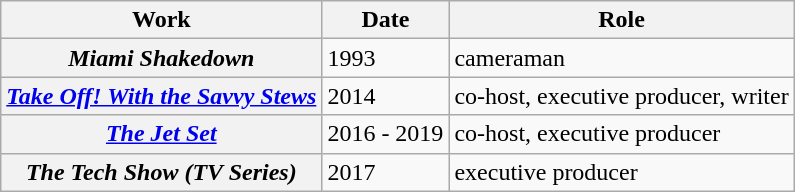<table class="wikitable plainrowheaders" border="1">
<tr>
<th scope="col">Work</th>
<th scope="col">Date</th>
<th scope="col">Role</th>
</tr>
<tr>
<th scope="row"><em>Miami Shakedown</em></th>
<td>1993</td>
<td>cameraman</td>
</tr>
<tr>
<th scope="row"><em><a href='#'>Take Off! With the Savvy Stews</a></em></th>
<td>2014</td>
<td>co-host, executive producer, writer</td>
</tr>
<tr>
<th scope="row"><a href='#'><em>The Jet Set</em></a></th>
<td>2016 - 2019</td>
<td>co-host, executive producer</td>
</tr>
<tr>
<th scope="row"><em>The Tech Show (TV Series)</em></th>
<td>2017</td>
<td>executive producer</td>
</tr>
</table>
